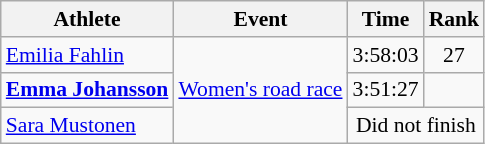<table class="wikitable" style="font-size:90%">
<tr>
<th>Athlete</th>
<th>Event</th>
<th>Time</th>
<th>Rank</th>
</tr>
<tr align=center>
<td align=left><a href='#'>Emilia Fahlin</a></td>
<td align=left rowspan=3><a href='#'>Women's road race</a></td>
<td>3:58:03</td>
<td>27</td>
</tr>
<tr align=center>
<td align=left><strong><a href='#'>Emma Johansson</a></strong></td>
<td>3:51:27</td>
<td></td>
</tr>
<tr align=center>
<td align=left><a href='#'>Sara Mustonen</a></td>
<td colspan=2>Did not finish</td>
</tr>
</table>
